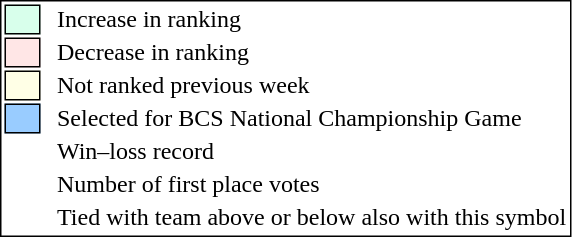<table style="border:1px solid black;">
<tr>
<td style="background:#D8FFEB; width:20px; border:1px solid black;"></td>
<td> </td>
<td>Increase in ranking</td>
</tr>
<tr>
<td style="background:#FFE6E6; width:20px; border:1px solid black;"></td>
<td> </td>
<td>Decrease in ranking</td>
</tr>
<tr>
<td style="background:#FFFFE6; width:20px; border:1px solid black;"></td>
<td> </td>
<td>Not ranked previous week</td>
</tr>
<tr>
<td style="background:#9cf; width:20px; border:1px solid black;"></td>
<td> </td>
<td>Selected for BCS National Championship Game</td>
</tr>
<tr>
<td></td>
<td> </td>
<td>Win–loss record</td>
</tr>
<tr>
<td></td>
<td> </td>
<td>Number of first place votes</td>
</tr>
<tr>
<td></td>
<td></td>
<td>Tied with team above or below also with this symbol</td>
</tr>
</table>
